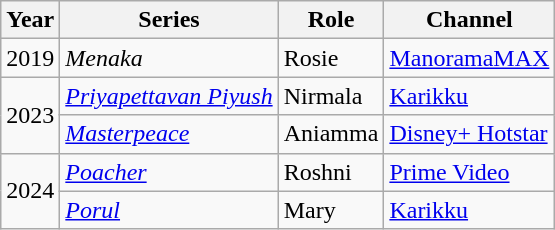<table class="wikitable sortable">
<tr>
<th scope="col">Year</th>
<th scope="col">Series</th>
<th scope="col">Role</th>
<th scope="col">Channel</th>
</tr>
<tr>
<td>2019</td>
<td><em>Menaka</em></td>
<td>Rosie</td>
<td><a href='#'>ManoramaMAX</a></td>
</tr>
<tr>
<td rowspan=2>2023</td>
<td><em><a href='#'>Priyapettavan Piyush</a></em></td>
<td>Nirmala</td>
<td><a href='#'>Karikku</a></td>
</tr>
<tr>
<td><em><a href='#'>Masterpeace</a></em></td>
<td>Aniamma</td>
<td><a href='#'>Disney+ Hotstar</a></td>
</tr>
<tr>
<td rowspan=2>2024</td>
<td><em><a href='#'>Poacher</a></em></td>
<td>Roshni</td>
<td><a href='#'>Prime Video</a></td>
</tr>
<tr>
<td><em><a href='#'>Porul</a></em></td>
<td>Mary</td>
<td><a href='#'>Karikku</a></td>
</tr>
</table>
